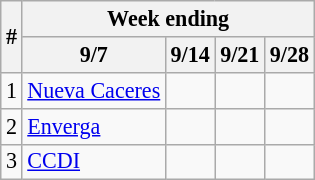<table class=wikitable style="font-size:92%;">
<tr>
<th rowspan=2>#</th>
<th colspan=9>Week ending</th>
</tr>
<tr>
<th>9/7</th>
<th>9/14</th>
<th>9/21</th>
<th>9/28</th>
</tr>
<tr>
<td>1</td>
<td><a href='#'>Nueva Caceres</a></td>
<td></td>
<td></td>
<td></td>
</tr>
<tr>
<td>2</td>
<td><a href='#'>Enverga</a></td>
<td></td>
<td></td>
<td></td>
</tr>
<tr>
<td>3</td>
<td><a href='#'>CCDI</a></td>
<td></td>
<td></td>
<td></td>
</tr>
</table>
